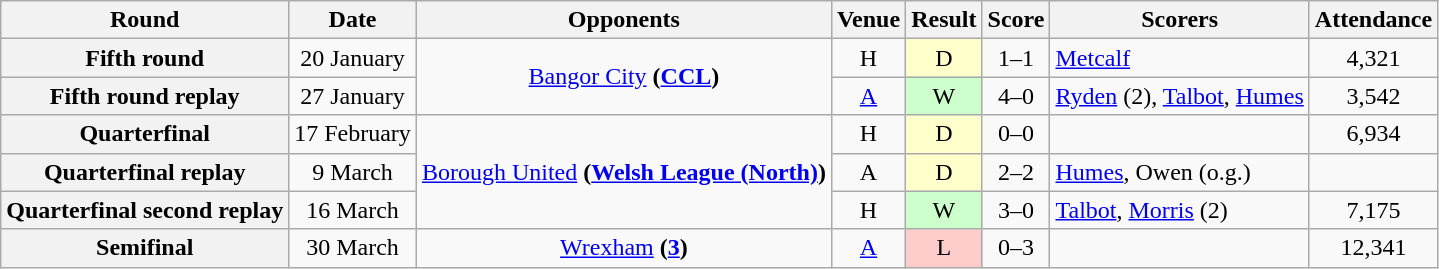<table class="wikitable" style="text-align:center">
<tr>
<th>Round</th>
<th>Date</th>
<th>Opponents</th>
<th>Venue</th>
<th>Result</th>
<th>Score</th>
<th>Scorers</th>
<th>Attendance</th>
</tr>
<tr>
<th>Fifth round</th>
<td>20 January</td>
<td rowspan=2><a href='#'>Bangor City</a> <strong>(<a href='#'>CCL</a>)</strong></td>
<td>H</td>
<td style="background-color:#FFFFCC">D</td>
<td>1–1</td>
<td align="left"><a href='#'>Metcalf</a></td>
<td>4,321</td>
</tr>
<tr>
<th>Fifth round replay</th>
<td>27 January</td>
<td><a href='#'>A</a></td>
<td style="background-color:#CCFFCC">W</td>
<td>4–0</td>
<td align="left"><a href='#'>Ryden</a> (2), <a href='#'>Talbot</a>, <a href='#'>Humes</a></td>
<td>3,542</td>
</tr>
<tr>
<th>Quarterfinal</th>
<td>17 February</td>
<td rowspan=3><a href='#'>Borough United</a> <strong>(<a href='#'>Welsh League (North)</a>)</strong></td>
<td>H</td>
<td style="background-color:#FFFFCC">D</td>
<td>0–0</td>
<td align="left"></td>
<td>6,934</td>
</tr>
<tr>
<th>Quarterfinal replay</th>
<td>9 March</td>
<td>A</td>
<td style="background-color:#FFFFCC">D</td>
<td>2–2</td>
<td align="left"><a href='#'>Humes</a>, Owen (o.g.)</td>
<td></td>
</tr>
<tr>
<th>Quarterfinal second replay</th>
<td>16 March</td>
<td>H</td>
<td style="background-color:#CCFFCC">W</td>
<td>3–0</td>
<td align="left"><a href='#'>Talbot</a>, <a href='#'>Morris</a> (2)</td>
<td>7,175</td>
</tr>
<tr>
<th>Semifinal</th>
<td>30 March</td>
<td><a href='#'>Wrexham</a> <strong>(<a href='#'>3</a>)</strong></td>
<td><a href='#'>A</a></td>
<td style="background-color:#FFCCCC">L</td>
<td>0–3</td>
<td align="left"></td>
<td>12,341</td>
</tr>
</table>
